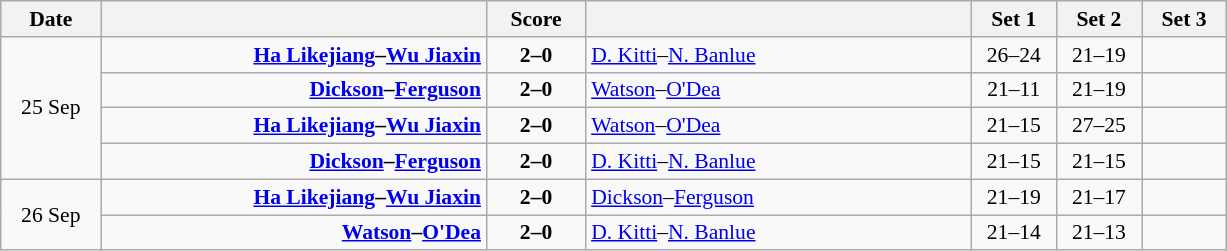<table class="wikitable" style="text-align: center; font-size:90% ">
<tr>
<th width="60">Date</th>
<th align="right" width="250"></th>
<th width="60">Score</th>
<th align="left" width="250"></th>
<th width="50">Set 1</th>
<th width="50">Set 2</th>
<th width="50">Set 3</th>
</tr>
<tr>
<td rowspan=4>25 Sep</td>
<td align=right><strong><a href='#'>Ha Likejiang</a>–<a href='#'>Wu Jiaxin</a> </strong></td>
<td align=center><strong>2–0</strong></td>
<td align=left> <a href='#'>D. Kitti</a>–<a href='#'>N. Banlue</a></td>
<td>26–24</td>
<td>21–19</td>
<td></td>
</tr>
<tr>
<td align=right><strong><a href='#'>Dickson</a>–<a href='#'>Ferguson</a> </strong></td>
<td align=center><strong>2–0</strong></td>
<td align=left> <a href='#'>Watson</a>–<a href='#'>O'Dea</a></td>
<td>21–11</td>
<td>21–19</td>
<td></td>
</tr>
<tr>
<td align=right><strong><a href='#'>Ha Likejiang</a>–<a href='#'>Wu Jiaxin</a> </strong></td>
<td align=center><strong>2–0</strong></td>
<td align=left> <a href='#'>Watson</a>–<a href='#'>O'Dea</a></td>
<td>21–15</td>
<td>27–25</td>
<td></td>
</tr>
<tr>
<td align=right><strong><a href='#'>Dickson</a>–<a href='#'>Ferguson</a> </strong></td>
<td align=center><strong>2–0</strong></td>
<td align=left> <a href='#'>D. Kitti</a>–<a href='#'>N. Banlue</a></td>
<td>21–15</td>
<td>21–15</td>
<td></td>
</tr>
<tr>
<td rowspan=2>26 Sep</td>
<td align=right><strong><a href='#'>Ha Likejiang</a>–<a href='#'>Wu Jiaxin</a> </strong></td>
<td align=center><strong>2–0</strong></td>
<td align=left> <a href='#'>Dickson</a>–<a href='#'>Ferguson</a></td>
<td>21–19</td>
<td>21–17</td>
<td></td>
</tr>
<tr>
<td align=right><strong><a href='#'>Watson</a>–<a href='#'>O'Dea</a> </strong></td>
<td align=center><strong>2–0</strong></td>
<td align=left> <a href='#'>D. Kitti</a>–<a href='#'>N. Banlue</a></td>
<td>21–14</td>
<td>21–13</td>
<td></td>
</tr>
</table>
